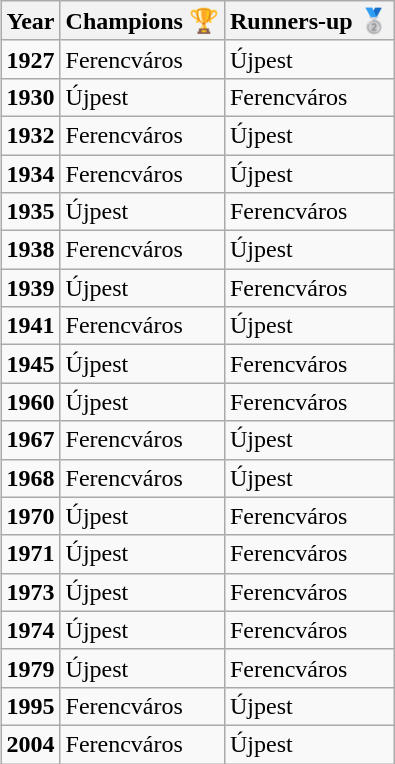<table class="wikitable" style="float: right; margin-left: 1em;">
<tr>
<th>Year</th>
<th>Champions 🏆</th>
<th>Runners-up 🥈</th>
</tr>
<tr>
<td align=center><strong>1927</strong></td>
<td>Ferencváros</td>
<td>Újpest</td>
</tr>
<tr>
<td align=center><strong>1930</strong></td>
<td>Újpest</td>
<td>Ferencváros</td>
</tr>
<tr>
<td align=center><strong>1932</strong></td>
<td>Ferencváros</td>
<td>Újpest</td>
</tr>
<tr>
<td align=center><strong>1934</strong></td>
<td>Ferencváros</td>
<td>Újpest</td>
</tr>
<tr>
<td align=center><strong>1935</strong></td>
<td>Újpest</td>
<td>Ferencváros</td>
</tr>
<tr>
<td align=center><strong>1938</strong></td>
<td>Ferencváros</td>
<td>Újpest</td>
</tr>
<tr>
<td align=center><strong>1939</strong></td>
<td>Újpest</td>
<td>Ferencváros</td>
</tr>
<tr>
<td align=center><strong>1941</strong></td>
<td>Ferencváros</td>
<td>Újpest</td>
</tr>
<tr>
<td align=center><strong>1945</strong></td>
<td>Újpest</td>
<td>Ferencváros</td>
</tr>
<tr>
<td align=center><strong>1960</strong></td>
<td>Újpest</td>
<td>Ferencváros</td>
</tr>
<tr>
<td align=center><strong>1967</strong></td>
<td>Ferencváros</td>
<td>Újpest</td>
</tr>
<tr>
<td align=center><strong>1968</strong></td>
<td>Ferencváros</td>
<td>Újpest</td>
</tr>
<tr>
<td align=center><strong>1970</strong></td>
<td>Újpest</td>
<td>Ferencváros</td>
</tr>
<tr>
<td align=center><strong>1971</strong></td>
<td>Újpest</td>
<td>Ferencváros</td>
</tr>
<tr>
<td align=center><strong>1973</strong></td>
<td>Újpest</td>
<td>Ferencváros</td>
</tr>
<tr>
<td align=center><strong>1974</strong></td>
<td>Újpest</td>
<td>Ferencváros</td>
</tr>
<tr>
<td align=center><strong>1979</strong></td>
<td>Újpest</td>
<td>Ferencváros</td>
</tr>
<tr>
<td align=center><strong>1995</strong></td>
<td>Ferencváros</td>
<td>Újpest</td>
</tr>
<tr>
<td><strong>2004</strong></td>
<td>Ferencváros</td>
<td>Újpest</td>
</tr>
</table>
